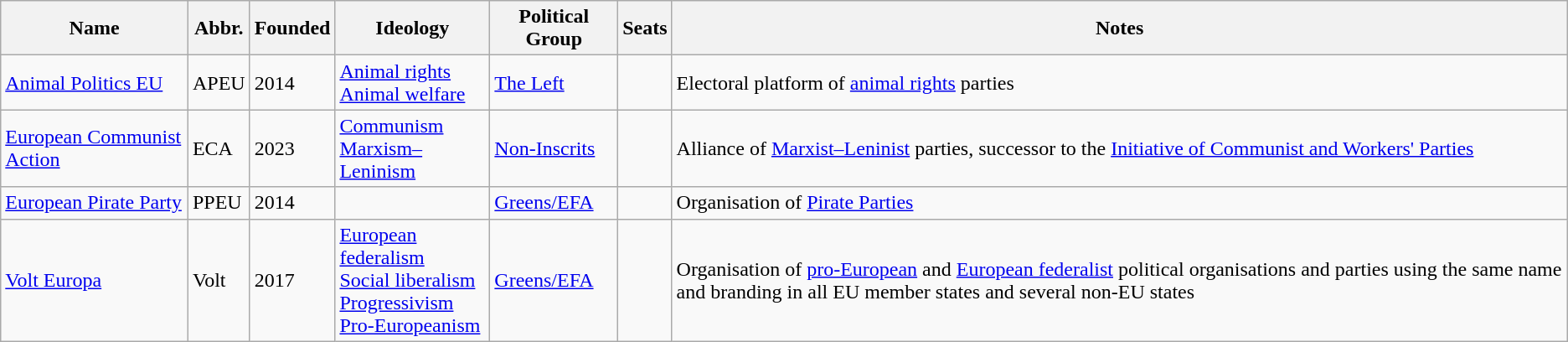<table class="wikitable centre sortable">
<tr>
<th>Name</th>
<th>Abbr.</th>
<th>Founded</th>
<th>Ideology</th>
<th>Political Group</th>
<th>Seats</th>
<th>Notes</th>
</tr>
<tr>
<td><a href='#'>Animal Politics EU</a></td>
<td>APEU</td>
<td>2014</td>
<td><a href='#'>Animal rights</a><br><a href='#'>Animal welfare</a></td>
<td><a href='#'>The Left</a></td>
<td> </td>
<td>Electoral platform of <a href='#'>animal rights</a> parties</td>
</tr>
<tr>
<td><a href='#'>European Communist Action</a></td>
<td>ECA</td>
<td>2023</td>
<td><a href='#'>Communism</a><br><a href='#'>Marxism–Leninism</a><br></td>
<td><a href='#'>Non-Inscrits</a></td>
<td> </td>
<td>Alliance of <a href='#'>Marxist–Leninist</a> parties, successor to the <a href='#'>Initiative of Communist and Workers' Parties</a></td>
</tr>
<tr>
<td><a href='#'>European Pirate Party</a></td>
<td>PPEU</td>
<td>2014</td>
<td></td>
<td><a href='#'>Greens/EFA</a></td>
<td> </td>
<td>Organisation of <a href='#'>Pirate Parties</a></td>
</tr>
<tr>
<td><a href='#'>Volt Europa</a></td>
<td>Volt</td>
<td>2017</td>
<td><a href='#'>European federalism</a><br><a href='#'>Social liberalism</a><br><a href='#'>Progressivism</a><br><a href='#'>Pro-Europeanism</a></td>
<td><a href='#'>Greens/EFA</a></td>
<td> </td>
<td>Organisation of <a href='#'>pro-European</a> and <a href='#'>European federalist</a> political organisations and parties using the same name and branding in all EU member states and several non-EU states</td>
</tr>
</table>
